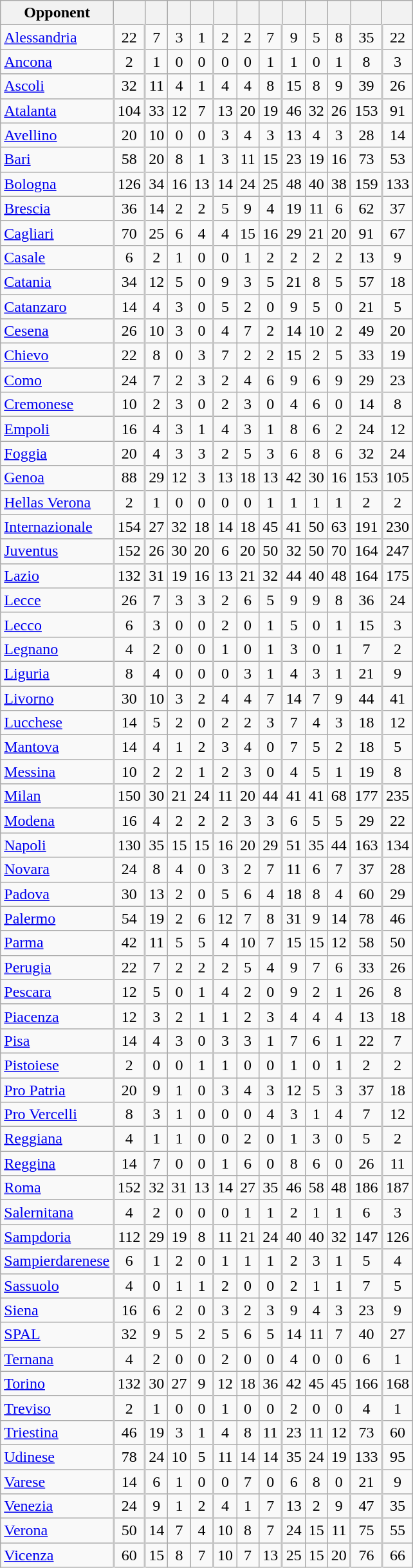<table class="wikitable sortable">
<tr>
<th style="text-align:center">Opponent</th>
<th style="text-align:center"></th>
<th style="text-align:center"></th>
<th style="text-align:center"></th>
<th style="text-align:center"></th>
<th style="text-align:center"></th>
<th style="text-align:center"></th>
<th style="text-align:center"></th>
<th style="text-align:center"></th>
<th style="text-align:center"></th>
<th style="text-align:center"></th>
<th style="text-align:center"></th>
<th style="text-align:center"></th>
</tr>
<tr align=center>
<td align=left><a href='#'>Alessandria</a></td>
<td style="border-left:2px solid #C4C4C4;">22</td>
<td style="border-left:2px solid #C4C4C4;">7</td>
<td>3</td>
<td>1</td>
<td style="border-left:2px solid #C4C4C4;">2</td>
<td>2</td>
<td>7</td>
<td style="border-left:2px solid #C4C4C4;">9</td>
<td>5</td>
<td>8</td>
<td style="border-left:2px solid #C4C4C4;">35</td>
<td style="border-left:2px solid #C4C4C4;">22</td>
</tr>
<tr align=center>
<td align=left><a href='#'>Ancona</a></td>
<td style="border-left:2px solid #C4C4C4;">2</td>
<td style="border-left:2px solid #C4C4C4;">1</td>
<td>0</td>
<td>0</td>
<td style="border-left:2px solid #C4C4C4;">0</td>
<td>0</td>
<td>1</td>
<td style="border-left:2px solid #C4C4C4;">1</td>
<td>0</td>
<td>1</td>
<td style="border-left:2px solid #C4C4C4;">8</td>
<td style="border-left:2px solid #C4C4C4;">3</td>
</tr>
<tr align=center>
<td align=left><a href='#'>Ascoli</a></td>
<td style="border-left:2px solid #C4C4C4;">32</td>
<td style="border-left:2px solid #C4C4C4;">11</td>
<td>4</td>
<td>1</td>
<td style="border-left:2px solid #C4C4C4;">4</td>
<td>4</td>
<td>8</td>
<td style="border-left:2px solid #C4C4C4;">15</td>
<td>8</td>
<td>9</td>
<td style="border-left:2px solid #C4C4C4;">39</td>
<td style="border-left:2px solid #C4C4C4;">26</td>
</tr>
<tr align=center>
<td align=left><a href='#'>Atalanta</a></td>
<td style="border-left:2px solid #C4C4C4;">104</td>
<td style="border-left:2px solid #C4C4C4;">33</td>
<td>12</td>
<td>7</td>
<td style="border-left:2px solid #C4C4C4;">13</td>
<td>20</td>
<td>19</td>
<td style="border-left:2px solid #C4C4C4;">46</td>
<td>32</td>
<td>26</td>
<td style="border-left:2px solid #C4C4C4;">153</td>
<td style="border-left:2px solid #C4C4C4;">91</td>
</tr>
<tr align=center>
<td align=left><a href='#'>Avellino</a></td>
<td style="border-left:2px solid #C4C4C4;">20</td>
<td style="border-left:2px solid #C4C4C4;">10</td>
<td>0</td>
<td>0</td>
<td style="border-left:2px solid #C4C4C4;">3</td>
<td>4</td>
<td>3</td>
<td style="border-left:2px solid #C4C4C4;">13</td>
<td>4</td>
<td>3</td>
<td style="border-left:2px solid #C4C4C4;">28</td>
<td style="border-left:2px solid #C4C4C4;">14</td>
</tr>
<tr align=center>
<td align=left><a href='#'>Bari</a></td>
<td style="border-left:2px solid #C4C4C4;">58</td>
<td style="border-left:2px solid #C4C4C4;">20</td>
<td>8</td>
<td>1</td>
<td style="border-left:2px solid #C4C4C4;">3</td>
<td>11</td>
<td>15</td>
<td style="border-left:2px solid #C4C4C4;">23</td>
<td>19</td>
<td>16</td>
<td style="border-left:2px solid #C4C4C4;">73</td>
<td style="border-left:2px solid #C4C4C4;">53</td>
</tr>
<tr align=center>
<td align=left><a href='#'>Bologna</a></td>
<td style="border-left:2px solid #C4C4C4;">126</td>
<td style="border-left:2px solid #C4C4C4;">34</td>
<td>16</td>
<td>13</td>
<td style="border-left:2px solid #C4C4C4;">14</td>
<td>24</td>
<td>25</td>
<td style="border-left:2px solid #C4C4C4;">48</td>
<td>40</td>
<td>38</td>
<td style="border-left:2px solid #C4C4C4;">159</td>
<td style="border-left:2px solid #C4C4C4;">133</td>
</tr>
<tr align=center>
<td align=left><a href='#'>Brescia</a></td>
<td style="border-left:2px solid #C4C4C4;">36</td>
<td style="border-left:2px solid #C4C4C4;">14</td>
<td>2</td>
<td>2</td>
<td style="border-left:2px solid #C4C4C4;">5</td>
<td>9</td>
<td>4</td>
<td style="border-left:2px solid #C4C4C4;">19</td>
<td>11</td>
<td>6</td>
<td style="border-left:2px solid #C4C4C4;">62</td>
<td style="border-left:2px solid #C4C4C4;">37</td>
</tr>
<tr align=center>
<td align=left><a href='#'>Cagliari</a></td>
<td style="border-left:2px solid #C4C4C4;">70</td>
<td style="border-left:2px solid #C4C4C4;">25</td>
<td>6</td>
<td>4</td>
<td style="border-left:2px solid #C4C4C4;">4</td>
<td>15</td>
<td>16</td>
<td style="border-left:2px solid #C4C4C4;">29</td>
<td>21</td>
<td>20</td>
<td style="border-left:2px solid #C4C4C4;">91</td>
<td style="border-left:2px solid #C4C4C4;">67</td>
</tr>
<tr align=center>
<td align=left><a href='#'>Casale</a></td>
<td style="border-left:2px solid #C4C4C4;">6</td>
<td style="border-left:2px solid #C4C4C4;">2</td>
<td>1</td>
<td>0</td>
<td style="border-left:2px solid #C4C4C4;">0</td>
<td>1</td>
<td>2</td>
<td style="border-left:2px solid #C4C4C4;">2</td>
<td>2</td>
<td>2</td>
<td style="border-left:2px solid #C4C4C4;">13</td>
<td style="border-left:2px solid #C4C4C4;">9</td>
</tr>
<tr align=center>
<td align=left><a href='#'>Catania</a></td>
<td style="border-left:2px solid #C4C4C4;">34</td>
<td style="border-left:2px solid #C4C4C4;">12</td>
<td>5</td>
<td>0</td>
<td style="border-left:2px solid #C4C4C4;">9</td>
<td>3</td>
<td>5</td>
<td style="border-left:2px solid #C4C4C4;">21</td>
<td>8</td>
<td>5</td>
<td style="border-left:2px solid #C4C4C4;">57</td>
<td style="border-left:2px solid #C4C4C4;">18</td>
</tr>
<tr align=center>
<td align=left><a href='#'>Catanzaro</a></td>
<td style="border-left:2px solid #C4C4C4;">14</td>
<td style="border-left:2px solid #C4C4C4;">4</td>
<td>3</td>
<td>0</td>
<td style="border-left:2px solid #C4C4C4;">5</td>
<td>2</td>
<td>0</td>
<td style="border-left:2px solid #C4C4C4;">9</td>
<td>5</td>
<td>0</td>
<td style="border-left:2px solid #C4C4C4;">21</td>
<td style="border-left:2px solid #C4C4C4;">5</td>
</tr>
<tr align=center>
<td align=left><a href='#'>Cesena</a></td>
<td style="border-left:2px solid #C4C4C4;">26</td>
<td style="border-left:2px solid #C4C4C4;">10</td>
<td>3</td>
<td>0</td>
<td style="border-left:2px solid #C4C4C4;">4</td>
<td>7</td>
<td>2</td>
<td style="border-left:2px solid #C4C4C4;">14</td>
<td>10</td>
<td>2</td>
<td style="border-left:2px solid #C4C4C4;">49</td>
<td style="border-left:2px solid #C4C4C4;">20</td>
</tr>
<tr align=center>
<td align=left><a href='#'>Chievo</a></td>
<td style="border-left:2px solid #C4C4C4;">22</td>
<td style="border-left:2px solid #C4C4C4;">8</td>
<td>0</td>
<td>3</td>
<td style="border-left:2px solid #C4C4C4;">7</td>
<td>2</td>
<td>2</td>
<td style="border-left:2px solid #C4C4C4;">15</td>
<td>2</td>
<td>5</td>
<td style="border-left:2px solid #C4C4C4;">33</td>
<td style="border-left:2px solid #C4C4C4;">19</td>
</tr>
<tr align=center>
<td align=left><a href='#'>Como</a></td>
<td style="border-left:2px solid #C4C4C4;">24</td>
<td style="border-left:2px solid #C4C4C4;">7</td>
<td>2</td>
<td>3</td>
<td style="border-left:2px solid #C4C4C4;">2</td>
<td>4</td>
<td>6</td>
<td style="border-left:2px solid #C4C4C4;">9</td>
<td>6</td>
<td>9</td>
<td style="border-left:2px solid #C4C4C4;">29</td>
<td style="border-left:2px solid #C4C4C4;">23</td>
</tr>
<tr align=center>
<td align=left><a href='#'>Cremonese</a></td>
<td style="border-left:2px solid #C4C4C4;">10</td>
<td style="border-left:2px solid #C4C4C4;">2</td>
<td>3</td>
<td>0</td>
<td style="border-left:2px solid #C4C4C4;">2</td>
<td>3</td>
<td>0</td>
<td style="border-left:2px solid #C4C4C4;">4</td>
<td>6</td>
<td>0</td>
<td style="border-left:2px solid #C4C4C4;">14</td>
<td style="border-left:2px solid #C4C4C4;">8</td>
</tr>
<tr align=center>
<td align=left><a href='#'>Empoli</a></td>
<td style="border-left:2px solid #C4C4C4;">16</td>
<td style="border-left:2px solid #C4C4C4;">4</td>
<td>3</td>
<td>1</td>
<td style="border-left:2px solid #C4C4C4;">4</td>
<td>3</td>
<td>1</td>
<td style="border-left:2px solid #C4C4C4;">8</td>
<td>6</td>
<td>2</td>
<td style="border-left:2px solid #C4C4C4;">24</td>
<td style="border-left:2px solid #C4C4C4;">12</td>
</tr>
<tr align=center>
<td align=left><a href='#'>Foggia</a></td>
<td style="border-left:2px solid #C4C4C4;">20</td>
<td style="border-left:2px solid #C4C4C4;">4</td>
<td>3</td>
<td>3</td>
<td style="border-left:2px solid #C4C4C4;">2</td>
<td>5</td>
<td>3</td>
<td style="border-left:2px solid #C4C4C4;">6</td>
<td>8</td>
<td>6</td>
<td style="border-left:2px solid #C4C4C4;">32</td>
<td style="border-left:2px solid #C4C4C4;">24</td>
</tr>
<tr align=center>
<td align=left><a href='#'>Genoa</a></td>
<td style="border-left:2px solid #C4C4C4;">88</td>
<td style="border-left:2px solid #C4C4C4;">29</td>
<td>12</td>
<td>3</td>
<td style="border-left:2px solid #C4C4C4;">13</td>
<td>18</td>
<td>13</td>
<td style="border-left:2px solid #C4C4C4;">42</td>
<td>30</td>
<td>16</td>
<td style="border-left:2px solid #C4C4C4;">153</td>
<td style="border-left:2px solid #C4C4C4;">105</td>
</tr>
<tr align=center>
<td align=left><a href='#'>Hellas Verona</a></td>
<td style="border-left:2px solid #C4C4C4;">2</td>
<td style="border-left:2px solid #C4C4C4;">1</td>
<td>0</td>
<td>0</td>
<td style="border-left:2px solid #C4C4C4;">0</td>
<td>0</td>
<td>1</td>
<td style="border-left:2px solid #C4C4C4;">1</td>
<td>1</td>
<td>1</td>
<td style="border-left:2px solid #C4C4C4;">2</td>
<td style="border-left:2px solid #C4C4C4;">2</td>
</tr>
<tr align=center>
<td align=left><a href='#'>Internazionale</a></td>
<td style="border-left:2px solid #C4C4C4;">154</td>
<td style="border-left:2px solid #C4C4C4;">27</td>
<td>32</td>
<td>18</td>
<td style="border-left:2px solid #C4C4C4;">14</td>
<td>18</td>
<td>45</td>
<td style="border-left:2px solid #C4C4C4;">41</td>
<td>50</td>
<td>63</td>
<td style="border-left:2px solid #C4C4C4;">191</td>
<td style="border-left:2px solid #C4C4C4;">230</td>
</tr>
<tr align=center>
<td align=left><a href='#'>Juventus</a></td>
<td style="border-left:2px solid #C4C4C4;">152</td>
<td style="border-left:2px solid #C4C4C4;">26</td>
<td>30</td>
<td>20</td>
<td style="border-left:2px solid #C4C4C4;">6</td>
<td>20</td>
<td>50</td>
<td style="border-left:2px solid #C4C4C4;">32</td>
<td>50</td>
<td>70</td>
<td style="border-left:2px solid #C4C4C4;">164</td>
<td style="border-left:2px solid #C4C4C4;">247</td>
</tr>
<tr align=center>
<td align=left><a href='#'>Lazio</a></td>
<td style="border-left:2px solid #C4C4C4;">132</td>
<td style="border-left:2px solid #C4C4C4;">31</td>
<td>19</td>
<td>16</td>
<td style="border-left:2px solid #C4C4C4;">13</td>
<td>21</td>
<td>32</td>
<td style="border-left:2px solid #C4C4C4;">44</td>
<td>40</td>
<td>48</td>
<td style="border-left:2px solid #C4C4C4;">164</td>
<td style="border-left:2px solid #C4C4C4;">175</td>
</tr>
<tr align=center>
<td align=left><a href='#'>Lecce</a></td>
<td style="border-left:2px solid #C4C4C4;">26</td>
<td style="border-left:2px solid #C4C4C4;">7</td>
<td>3</td>
<td>3</td>
<td style="border-left:2px solid #C4C4C4;">2</td>
<td>6</td>
<td>5</td>
<td style="border-left:2px solid #C4C4C4;">9</td>
<td>9</td>
<td>8</td>
<td style="border-left:2px solid #C4C4C4;">36</td>
<td style="border-left:2px solid #C4C4C4;">24</td>
</tr>
<tr align=center>
<td align=left><a href='#'>Lecco</a></td>
<td style="border-left:2px solid #C4C4C4;">6</td>
<td style="border-left:2px solid #C4C4C4;">3</td>
<td>0</td>
<td>0</td>
<td style="border-left:2px solid #C4C4C4;">2</td>
<td>0</td>
<td>1</td>
<td style="border-left:2px solid #C4C4C4;">5</td>
<td>0</td>
<td>1</td>
<td style="border-left:2px solid #C4C4C4;">15</td>
<td style="border-left:2px solid #C4C4C4;">3</td>
</tr>
<tr align=center>
<td align=left><a href='#'>Legnano</a></td>
<td style="border-left:2px solid #C4C4C4;">4</td>
<td style="border-left:2px solid #C4C4C4;">2</td>
<td>0</td>
<td>0</td>
<td style="border-left:2px solid #C4C4C4;">1</td>
<td>0</td>
<td>1</td>
<td style="border-left:2px solid #C4C4C4;">3</td>
<td>0</td>
<td>1</td>
<td style="border-left:2px solid #C4C4C4;">7</td>
<td style="border-left:2px solid #C4C4C4;">2</td>
</tr>
<tr align=center>
<td align=left><a href='#'>Liguria</a></td>
<td style="border-left:2px solid #C4C4C4;">8</td>
<td style="border-left:2px solid #C4C4C4;">4</td>
<td>0</td>
<td>0</td>
<td style="border-left:2px solid #C4C4C4;">0</td>
<td>3</td>
<td>1</td>
<td style="border-left:2px solid #C4C4C4;">4</td>
<td>3</td>
<td>1</td>
<td style="border-left:2px solid #C4C4C4;">21</td>
<td style="border-left:2px solid #C4C4C4;">9</td>
</tr>
<tr align=center>
</tr>
<tr align=center>
<td align=left><a href='#'>Livorno</a></td>
<td style="border-left:2px solid #C4C4C4;">30</td>
<td style="border-left:2px solid #C4C4C4;">10</td>
<td>3</td>
<td>2</td>
<td style="border-left:2px solid #C4C4C4;">4</td>
<td>4</td>
<td>7</td>
<td style="border-left:2px solid #C4C4C4;">14</td>
<td>7</td>
<td>9</td>
<td style="border-left:2px solid #C4C4C4;">44</td>
<td style="border-left:2px solid #C4C4C4;">41</td>
</tr>
<tr align=center>
<td align=left><a href='#'>Lucchese</a></td>
<td style="border-left:2px solid #C4C4C4;">14</td>
<td style="border-left:2px solid #C4C4C4;">5</td>
<td>2</td>
<td>0</td>
<td style="border-left:2px solid #C4C4C4;">2</td>
<td>2</td>
<td>3</td>
<td style="border-left:2px solid #C4C4C4;">7</td>
<td>4</td>
<td>3</td>
<td style="border-left:2px solid #C4C4C4;">18</td>
<td style="border-left:2px solid #C4C4C4;">12</td>
</tr>
<tr align=center>
<td align=left><a href='#'>Mantova</a></td>
<td style="border-left:2px solid #C4C4C4;">14</td>
<td style="border-left:2px solid #C4C4C4;">4</td>
<td>1</td>
<td>2</td>
<td style="border-left:2px solid #C4C4C4;">3</td>
<td>4</td>
<td>0</td>
<td style="border-left:2px solid #C4C4C4;">7</td>
<td>5</td>
<td>2</td>
<td style="border-left:2px solid #C4C4C4;">18</td>
<td style="border-left:2px solid #C4C4C4;">5</td>
</tr>
<tr align=center>
<td align=left><a href='#'>Messina</a></td>
<td style="border-left:2px solid #C4C4C4;">10</td>
<td style="border-left:2px solid #C4C4C4;">2</td>
<td>2</td>
<td>1</td>
<td style="border-left:2px solid #C4C4C4;">2</td>
<td>3</td>
<td>0</td>
<td style="border-left:2px solid #C4C4C4;">4</td>
<td>5</td>
<td>1</td>
<td style="border-left:2px solid #C4C4C4;">19</td>
<td style="border-left:2px solid #C4C4C4;">8</td>
</tr>
<tr align=center>
<td align=left><a href='#'>Milan</a></td>
<td style="border-left:2px solid #C4C4C4;">150</td>
<td style="border-left:2px solid #C4C4C4;">30</td>
<td>21</td>
<td>24</td>
<td style="border-left:2px solid #C4C4C4;">11</td>
<td>20</td>
<td>44</td>
<td style="border-left:2px solid #C4C4C4;">41</td>
<td>41</td>
<td>68</td>
<td style="border-left:2px solid #C4C4C4;">177</td>
<td style="border-left:2px solid #C4C4C4;">235</td>
</tr>
<tr align=center>
<td align=left><a href='#'>Modena</a></td>
<td style="border-left:2px solid #C4C4C4;">16</td>
<td style="border-left:2px solid #C4C4C4;">4</td>
<td>2</td>
<td>2</td>
<td style="border-left:2px solid #C4C4C4;">2</td>
<td>3</td>
<td>3</td>
<td style="border-left:2px solid #C4C4C4;">6</td>
<td>5</td>
<td>5</td>
<td style="border-left:2px solid #C4C4C4;">29</td>
<td style="border-left:2px solid #C4C4C4;">22</td>
</tr>
<tr align=center>
<td align=left><a href='#'>Napoli</a></td>
<td style="border-left:2px solid #C4C4C4;">130</td>
<td style="border-left:2px solid #C4C4C4;">35</td>
<td>15</td>
<td>15</td>
<td style="border-left:2px solid #C4C4C4;">16</td>
<td>20</td>
<td>29</td>
<td style="border-left:2px solid #C4C4C4;">51</td>
<td>35</td>
<td>44</td>
<td style="border-left:2px solid #C4C4C4;">163</td>
<td style="border-left:2px solid #C4C4C4;">134</td>
</tr>
<tr align=center>
<td align=left><a href='#'>Novara</a></td>
<td style="border-left:2px solid #C4C4C4;">24</td>
<td style="border-left:2px solid #C4C4C4;">8</td>
<td>4</td>
<td>0</td>
<td style="border-left:2px solid #C4C4C4;">3</td>
<td>2</td>
<td>7</td>
<td style="border-left:2px solid #C4C4C4;">11</td>
<td>6</td>
<td>7</td>
<td style="border-left:2px solid #C4C4C4;">37</td>
<td style="border-left:2px solid #C4C4C4;">28</td>
</tr>
<tr align=center>
<td align=left><a href='#'>Padova</a></td>
<td style="border-left:2px solid #C4C4C4;">30</td>
<td style="border-left:2px solid #C4C4C4;">13</td>
<td>2</td>
<td>0</td>
<td style="border-left:2px solid #C4C4C4;">5</td>
<td>6</td>
<td>4</td>
<td style="border-left:2px solid #C4C4C4;">18</td>
<td>8</td>
<td>4</td>
<td style="border-left:2px solid #C4C4C4;">60</td>
<td style="border-left:2px solid #C4C4C4;">29</td>
</tr>
<tr align=center>
<td align=left><a href='#'>Palermo</a></td>
<td style="border-left:2px solid #C4C4C4;">54</td>
<td style="border-left:2px solid #C4C4C4;">19</td>
<td>2</td>
<td>6</td>
<td style="border-left:2px solid #C4C4C4;">12</td>
<td>7</td>
<td>8</td>
<td style="border-left:2px solid #C4C4C4;">31</td>
<td>9</td>
<td>14</td>
<td style="border-left:2px solid #C4C4C4;">78</td>
<td style="border-left:2px solid #C4C4C4;">46</td>
</tr>
<tr align=center>
<td align=left><a href='#'>Parma</a></td>
<td style="border-left:2px solid #C4C4C4;">42</td>
<td style="border-left:2px solid #C4C4C4;">11</td>
<td>5</td>
<td>5</td>
<td style="border-left:2px solid #C4C4C4;">4</td>
<td>10</td>
<td>7</td>
<td style="border-left:2px solid #C4C4C4;">15</td>
<td>15</td>
<td>12</td>
<td style="border-left:2px solid #C4C4C4;">58</td>
<td style="border-left:2px solid #C4C4C4;">50</td>
</tr>
<tr align=center>
<td align=left><a href='#'>Perugia</a></td>
<td style="border-left:2px solid #C4C4C4;">22</td>
<td style="border-left:2px solid #C4C4C4;">7</td>
<td>2</td>
<td>2</td>
<td style="border-left:2px solid #C4C4C4;">2</td>
<td>5</td>
<td>4</td>
<td style="border-left:2px solid #C4C4C4;">9</td>
<td>7</td>
<td>6</td>
<td style="border-left:2px solid #C4C4C4;">33</td>
<td style="border-left:2px solid #C4C4C4;">26</td>
</tr>
<tr align=center>
<td align=left><a href='#'>Pescara</a></td>
<td style="border-left:2px solid #C4C4C4;">12</td>
<td style="border-left:2px solid #C4C4C4;">5</td>
<td>0</td>
<td>1</td>
<td style="border-left:2px solid #C4C4C4;">4</td>
<td>2</td>
<td>0</td>
<td style="border-left:2px solid #C4C4C4;">9</td>
<td>2</td>
<td>1</td>
<td style="border-left:2px solid #C4C4C4;">26</td>
<td style="border-left:2px solid #C4C4C4;">8</td>
</tr>
<tr align=center>
<td align=left><a href='#'>Piacenza</a></td>
<td style="border-left:2px solid #C4C4C4;">12</td>
<td style="border-left:2px solid #C4C4C4;">3</td>
<td>2</td>
<td>1</td>
<td style="border-left:2px solid #C4C4C4;">1</td>
<td>2</td>
<td>3</td>
<td style="border-left:2px solid #C4C4C4;">4</td>
<td>4</td>
<td>4</td>
<td style="border-left:2px solid #C4C4C4;">13</td>
<td style="border-left:2px solid #C4C4C4;">18</td>
</tr>
<tr align=center>
<td align=left><a href='#'>Pisa</a></td>
<td style="border-left:2px solid #C4C4C4;">14</td>
<td style="border-left:2px solid #C4C4C4;">4</td>
<td>3</td>
<td>0</td>
<td style="border-left:2px solid #C4C4C4;">3</td>
<td>3</td>
<td>1</td>
<td style="border-left:2px solid #C4C4C4;">7</td>
<td>6</td>
<td>1</td>
<td style="border-left:2px solid #C4C4C4;">22</td>
<td style="border-left:2px solid #C4C4C4;">7</td>
</tr>
<tr align=center>
<td align=left><a href='#'>Pistoiese</a></td>
<td style="border-left:2px solid #C4C4C4;">2</td>
<td style="border-left:2px solid #C4C4C4;">0</td>
<td>0</td>
<td>1</td>
<td style="border-left:2px solid #C4C4C4;">1</td>
<td>0</td>
<td>0</td>
<td style="border-left:2px solid #C4C4C4;">1</td>
<td>0</td>
<td>1</td>
<td style="border-left:2px solid #C4C4C4;">2</td>
<td style="border-left:2px solid #C4C4C4;">2</td>
</tr>
<tr align=center>
<td align=left><a href='#'>Pro Patria</a></td>
<td style="border-left:2px solid #C4C4C4;">20</td>
<td style="border-left:2px solid #C4C4C4;">9</td>
<td>1</td>
<td>0</td>
<td style="border-left:2px solid #C4C4C4;">3</td>
<td>4</td>
<td>3</td>
<td style="border-left:2px solid #C4C4C4;">12</td>
<td>5</td>
<td>3</td>
<td style="border-left:2px solid #C4C4C4;">37</td>
<td style="border-left:2px solid #C4C4C4;">18</td>
</tr>
<tr align=center>
<td align=left><a href='#'>Pro Vercelli</a></td>
<td style="border-left:2px solid #C4C4C4;">8</td>
<td style="border-left:2px solid #C4C4C4;">3</td>
<td>1</td>
<td>0</td>
<td style="border-left:2px solid #C4C4C4;">0</td>
<td>0</td>
<td>4</td>
<td style="border-left:2px solid #C4C4C4;">3</td>
<td>1</td>
<td>4</td>
<td style="border-left:2px solid #C4C4C4;">7</td>
<td style="border-left:2px solid #C4C4C4;">12</td>
</tr>
<tr align=center>
<td align=left><a href='#'>Reggiana</a></td>
<td style="border-left:2px solid #C4C4C4;">4</td>
<td style="border-left:2px solid #C4C4C4;">1</td>
<td>1</td>
<td>0</td>
<td style="border-left:2px solid #C4C4C4;">0</td>
<td>2</td>
<td>0</td>
<td style="border-left:2px solid #C4C4C4;">1</td>
<td>3</td>
<td>0</td>
<td style="border-left:2px solid #C4C4C4;">5</td>
<td style="border-left:2px solid #C4C4C4;">2</td>
</tr>
<tr align=center>
<td align=left><a href='#'>Reggina</a></td>
<td style="border-left:2px solid #C4C4C4;">14</td>
<td style="border-left:2px solid #C4C4C4;">7</td>
<td>0</td>
<td>0</td>
<td style="border-left:2px solid #C4C4C4;">1</td>
<td>6</td>
<td>0</td>
<td style="border-left:2px solid #C4C4C4;">8</td>
<td>6</td>
<td>0</td>
<td style="border-left:2px solid #C4C4C4;">26</td>
<td style="border-left:2px solid #C4C4C4;">11</td>
</tr>
<tr align=center>
<td align=left><a href='#'>Roma</a></td>
<td style="border-left:2px solid #C4C4C4;">152</td>
<td style="border-left:2px solid #C4C4C4;">32</td>
<td>31</td>
<td>13</td>
<td style="border-left:2px solid #C4C4C4;">14</td>
<td>27</td>
<td>35</td>
<td style="border-left:2px solid #C4C4C4;">46</td>
<td>58</td>
<td>48</td>
<td style="border-left:2px solid #C4C4C4;">186</td>
<td style="border-left:2px solid #C4C4C4;">187</td>
</tr>
<tr align=center>
<td align=left><a href='#'>Salernitana</a></td>
<td style="border-left:2px solid #C4C4C4;">4</td>
<td style="border-left:2px solid #C4C4C4;">2</td>
<td>0</td>
<td>0</td>
<td style="border-left:2px solid #C4C4C4;">0</td>
<td>1</td>
<td>1</td>
<td style="border-left:2px solid #C4C4C4;">2</td>
<td>1</td>
<td>1</td>
<td style="border-left:2px solid #C4C4C4;">6</td>
<td style="border-left:2px solid #C4C4C4;">3</td>
</tr>
<tr align=center>
<td align=left><a href='#'>Sampdoria</a></td>
<td style="border-left:2px solid #C4C4C4;">112</td>
<td style="border-left:2px solid #C4C4C4;">29</td>
<td>19</td>
<td>8</td>
<td style="border-left:2px solid #C4C4C4;">11</td>
<td>21</td>
<td>24</td>
<td style="border-left:2px solid #C4C4C4;">40</td>
<td>40</td>
<td>32</td>
<td style="border-left:2px solid #C4C4C4;">147</td>
<td style="border-left:2px solid #C4C4C4;">126</td>
</tr>
<tr align=center>
<td align=left><a href='#'>Sampierdarenese</a></td>
<td style="border-left:2px solid #C4C4C4;">6</td>
<td style="border-left:2px solid #C4C4C4;">1</td>
<td>2</td>
<td>0</td>
<td style="border-left:2px solid #C4C4C4;">1</td>
<td>1</td>
<td>1</td>
<td style="border-left:2px solid #C4C4C4;">2</td>
<td>3</td>
<td>1</td>
<td style="border-left:2px solid #C4C4C4;">5</td>
<td style="border-left:2px solid #C4C4C4;">4</td>
</tr>
<tr align=center>
<td align=left><a href='#'>Sassuolo</a></td>
<td style="border-left:2px solid #C4C4C4;">4</td>
<td style="border-left:2px solid #C4C4C4;">0</td>
<td>1</td>
<td>1</td>
<td style="border-left:2px solid #C4C4C4;">2</td>
<td>0</td>
<td>0</td>
<td style="border-left:2px solid #C4C4C4;">2</td>
<td>1</td>
<td>1</td>
<td style="border-left:2px solid #C4C4C4;">7</td>
<td style="border-left:2px solid #C4C4C4;">5</td>
</tr>
<tr align=center>
<td align=left><a href='#'>Siena</a></td>
<td style="border-left:2px solid #C4C4C4;">16</td>
<td style="border-left:2px solid #C4C4C4;">6</td>
<td>2</td>
<td>0</td>
<td style="border-left:2px solid #C4C4C4;">3</td>
<td>2</td>
<td>3</td>
<td style="border-left:2px solid #C4C4C4;">9</td>
<td>4</td>
<td>3</td>
<td style="border-left:2px solid #C4C4C4;">23</td>
<td style="border-left:2px solid #C4C4C4;">9</td>
</tr>
<tr align=center>
<td align=left><a href='#'>SPAL</a></td>
<td style="border-left:2px solid #C4C4C4;">32</td>
<td style="border-left:2px solid #C4C4C4;">9</td>
<td>5</td>
<td>2</td>
<td style="border-left:2px solid #C4C4C4;">5</td>
<td>6</td>
<td>5</td>
<td style="border-left:2px solid #C4C4C4;">14</td>
<td>11</td>
<td>7</td>
<td style="border-left:2px solid #C4C4C4;">40</td>
<td style="border-left:2px solid #C4C4C4;">27</td>
</tr>
<tr align=center>
<td align=left><a href='#'>Ternana</a></td>
<td style="border-left:2px solid #C4C4C4;">4</td>
<td style="border-left:2px solid #C4C4C4;">2</td>
<td>0</td>
<td>0</td>
<td style="border-left:2px solid #C4C4C4;">2</td>
<td>0</td>
<td>0</td>
<td style="border-left:2px solid #C4C4C4;">4</td>
<td>0</td>
<td>0</td>
<td style="border-left:2px solid #C4C4C4;">6</td>
<td style="border-left:2px solid #C4C4C4;">1</td>
</tr>
<tr align=center>
<td align=left><a href='#'>Torino</a></td>
<td style="border-left:2px solid #C4C4C4;">132</td>
<td style="border-left:2px solid #C4C4C4;">30</td>
<td>27</td>
<td>9</td>
<td style="border-left:2px solid #C4C4C4;">12</td>
<td>18</td>
<td>36</td>
<td style="border-left:2px solid #C4C4C4;">42</td>
<td>45</td>
<td>45</td>
<td style="border-left:2px solid #C4C4C4;">166</td>
<td style="border-left:2px solid #C4C4C4;">168</td>
</tr>
<tr align=center>
<td align=left><a href='#'>Treviso</a></td>
<td style="border-left:2px solid #C4C4C4;">2</td>
<td style="border-left:2px solid #C4C4C4;">1</td>
<td>0</td>
<td>0</td>
<td style="border-left:2px solid #C4C4C4;">1</td>
<td>0</td>
<td>0</td>
<td style="border-left:2px solid #C4C4C4;">2</td>
<td>0</td>
<td>0</td>
<td style="border-left:2px solid #C4C4C4;">4</td>
<td style="border-left:2px solid #C4C4C4;">1</td>
</tr>
<tr align=center>
<td align=left><a href='#'>Triestina</a></td>
<td style="border-left:2px solid #C4C4C4;">46</td>
<td style="border-left:2px solid #C4C4C4;">19</td>
<td>3</td>
<td>1</td>
<td style="border-left:2px solid #C4C4C4;">4</td>
<td>8</td>
<td>11</td>
<td style="border-left:2px solid #C4C4C4;">23</td>
<td>11</td>
<td>12</td>
<td style="border-left:2px solid #C4C4C4;">73</td>
<td style="border-left:2px solid #C4C4C4;">60</td>
</tr>
<tr align=center>
<td align=left><a href='#'>Udinese</a></td>
<td style="border-left:2px solid #C4C4C4;">78</td>
<td style="border-left:2px solid #C4C4C4;">24</td>
<td>10</td>
<td>5</td>
<td style="border-left:2px solid #C4C4C4;">11</td>
<td>14</td>
<td>14</td>
<td style="border-left:2px solid #C4C4C4;">35</td>
<td>24</td>
<td>19</td>
<td style="border-left:2px solid #C4C4C4;">133</td>
<td style="border-left:2px solid #C4C4C4;">95</td>
</tr>
<tr align=center>
<td align=left><a href='#'>Varese</a></td>
<td style="border-left:2px solid #C4C4C4;">14</td>
<td style="border-left:2px solid #C4C4C4;">6</td>
<td>1</td>
<td>0</td>
<td style="border-left:2px solid #C4C4C4;">0</td>
<td>7</td>
<td>0</td>
<td style="border-left:2px solid #C4C4C4;">6</td>
<td>8</td>
<td>0</td>
<td style="border-left:2px solid #C4C4C4;">21</td>
<td style="border-left:2px solid #C4C4C4;">9</td>
</tr>
<tr align=center>
<td align=left><a href='#'>Venezia</a></td>
<td style="border-left:2px solid #C4C4C4;">24</td>
<td style="border-left:2px solid #C4C4C4;">9</td>
<td>1</td>
<td>2</td>
<td style="border-left:2px solid #C4C4C4;">4</td>
<td>1</td>
<td>7</td>
<td style="border-left:2px solid #C4C4C4;">13</td>
<td>2</td>
<td>9</td>
<td style="border-left:2px solid #C4C4C4;">47</td>
<td style="border-left:2px solid #C4C4C4;">35</td>
</tr>
<tr align=center>
<td align=left><a href='#'>Verona</a></td>
<td style="border-left:2px solid #C4C4C4;">50</td>
<td style="border-left:2px solid #C4C4C4;">14</td>
<td>7</td>
<td>4</td>
<td style="border-left:2px solid #C4C4C4;">10</td>
<td>8</td>
<td>7</td>
<td style="border-left:2px solid #C4C4C4;">24</td>
<td>15</td>
<td>11</td>
<td style="border-left:2px solid #C4C4C4;">75</td>
<td style="border-left:2px solid #C4C4C4;">55</td>
</tr>
<tr align=center>
<td align=left><a href='#'>Vicenza</a></td>
<td style="border-left:2px solid #C4C4C4;">60</td>
<td style="border-left:2px solid #C4C4C4;">15</td>
<td>8</td>
<td>7</td>
<td style="border-left:2px solid #C4C4C4;">10</td>
<td>7</td>
<td>13</td>
<td style="border-left:2px solid #C4C4C4;">25</td>
<td>15</td>
<td>20</td>
<td style="border-left:2px solid #C4C4C4;">76</td>
<td style="border-left:2px solid #C4C4C4;">66</td>
</tr>
</table>
